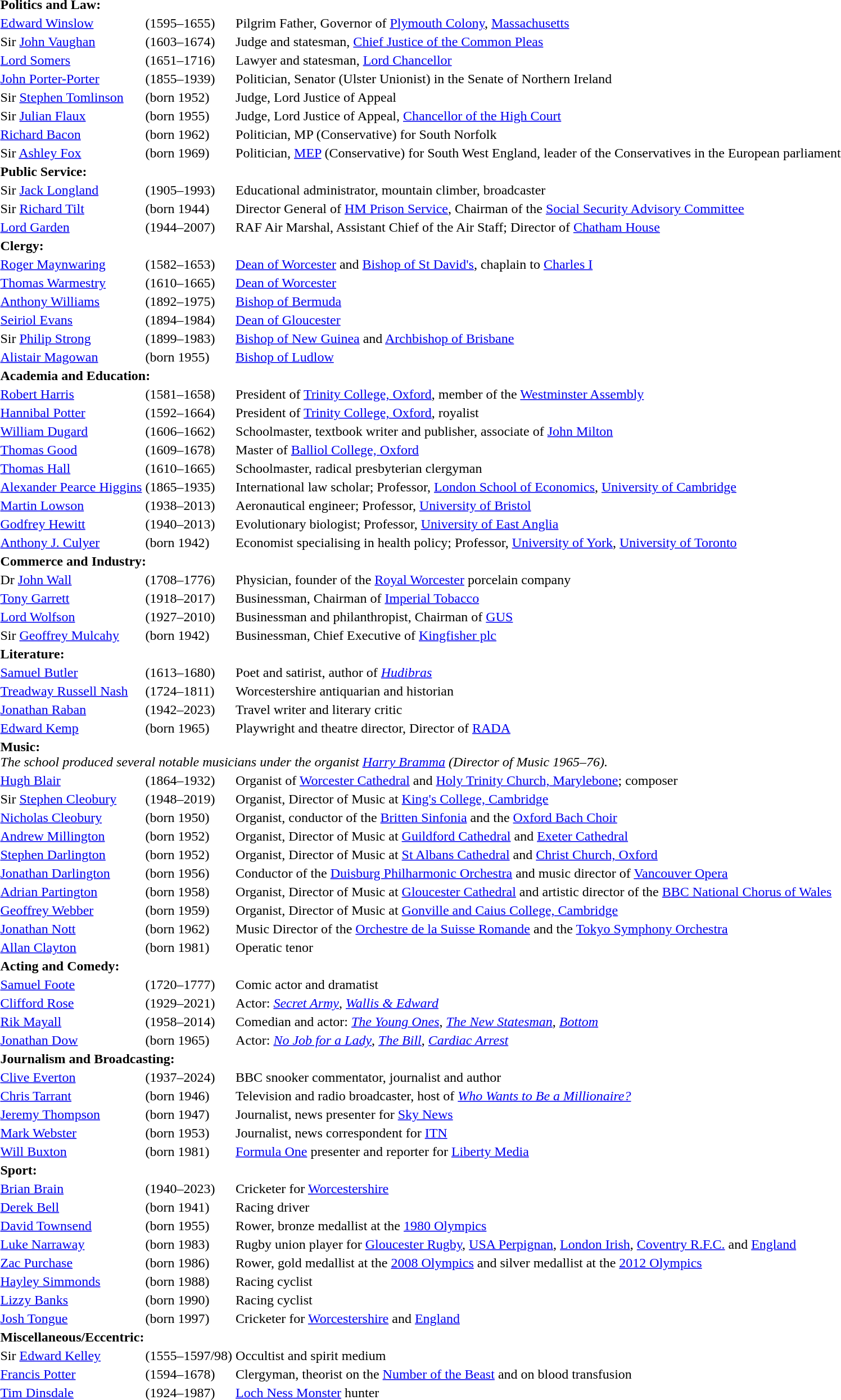<table>
<tr>
<td colspan=3><strong>Politics and Law:</strong></td>
</tr>
<tr>
<td><a href='#'>Edward Winslow</a></td>
<td>(1595–1655)</td>
<td>Pilgrim Father, Governor of <a href='#'>Plymouth Colony</a>, <a href='#'>Massachusetts</a></td>
</tr>
<tr>
<td>Sir <a href='#'>John Vaughan</a></td>
<td>(1603–1674)</td>
<td>Judge and statesman, <a href='#'>Chief Justice of the Common Pleas</a></td>
</tr>
<tr>
<td><a href='#'>Lord Somers</a></td>
<td>(1651–1716)</td>
<td>Lawyer and statesman, <a href='#'>Lord Chancellor</a></td>
</tr>
<tr>
<td><a href='#'>John Porter-Porter</a></td>
<td>(1855–1939)</td>
<td>Politician, Senator (Ulster Unionist) in the Senate of Northern Ireland</td>
</tr>
<tr>
<td>Sir <a href='#'>Stephen Tomlinson</a></td>
<td>(born 1952)</td>
<td>Judge, Lord Justice of Appeal</td>
</tr>
<tr>
<td>Sir <a href='#'>Julian Flaux</a></td>
<td>(born 1955)</td>
<td>Judge, Lord Justice of Appeal, <a href='#'>Chancellor of the High Court</a></td>
</tr>
<tr>
<td><a href='#'>Richard Bacon</a></td>
<td>(born 1962)</td>
<td>Politician, MP (Conservative) for South Norfolk</td>
</tr>
<tr>
<td>Sir <a href='#'>Ashley Fox</a></td>
<td>(born 1969)</td>
<td>Politician, <a href='#'>MEP</a> (Conservative) for South West England, leader of the Conservatives in the European parliament</td>
</tr>
<tr>
<td colspan=3><strong>Public Service:</strong></td>
</tr>
<tr>
<td>Sir <a href='#'>Jack Longland</a></td>
<td>(1905–1993)</td>
<td>Educational administrator, mountain climber, broadcaster</td>
</tr>
<tr>
<td>Sir <a href='#'>Richard Tilt</a></td>
<td>(born 1944)</td>
<td>Director General of <a href='#'>HM Prison Service</a>, Chairman of the <a href='#'>Social Security Advisory Committee</a></td>
</tr>
<tr>
<td><a href='#'>Lord Garden</a></td>
<td>(1944–2007)</td>
<td>RAF Air Marshal, Assistant Chief of the Air Staff; Director of <a href='#'>Chatham House</a></td>
</tr>
<tr>
<td colspan=3><strong>Clergy:</strong></td>
</tr>
<tr>
<td><a href='#'>Roger Maynwaring</a></td>
<td>(1582–1653)</td>
<td><a href='#'>Dean of Worcester</a> and <a href='#'>Bishop of St David's</a>, chaplain to <a href='#'>Charles I</a></td>
</tr>
<tr>
<td><a href='#'>Thomas Warmestry</a></td>
<td>(1610–1665)</td>
<td><a href='#'>Dean of Worcester</a></td>
</tr>
<tr>
<td><a href='#'>Anthony Williams</a></td>
<td>(1892–1975)</td>
<td><a href='#'>Bishop of Bermuda</a></td>
</tr>
<tr>
<td><a href='#'>Seiriol Evans</a></td>
<td>(1894–1984)</td>
<td><a href='#'>Dean of Gloucester</a></td>
</tr>
<tr>
<td>Sir <a href='#'>Philip Strong</a></td>
<td>(1899–1983)</td>
<td><a href='#'>Bishop of New Guinea</a> and <a href='#'>Archbishop of Brisbane</a></td>
</tr>
<tr>
<td><a href='#'>Alistair Magowan</a></td>
<td>(born 1955)</td>
<td><a href='#'>Bishop of Ludlow</a></td>
</tr>
<tr>
<td colspan=3><strong>Academia and Education:</strong></td>
</tr>
<tr>
<td><a href='#'>Robert Harris</a></td>
<td>(1581–1658)</td>
<td>President of <a href='#'>Trinity College, Oxford</a>, member of the <a href='#'>Westminster Assembly</a></td>
</tr>
<tr>
<td><a href='#'>Hannibal Potter</a></td>
<td>(1592–1664)</td>
<td>President of <a href='#'>Trinity College, Oxford</a>, royalist</td>
</tr>
<tr>
<td><a href='#'>William Dugard</a></td>
<td>(1606–1662)</td>
<td>Schoolmaster, textbook writer and publisher, associate of <a href='#'>John Milton</a></td>
</tr>
<tr>
<td><a href='#'>Thomas Good</a></td>
<td>(1609–1678)</td>
<td>Master of <a href='#'>Balliol College, Oxford</a></td>
</tr>
<tr>
<td><a href='#'>Thomas Hall</a></td>
<td>(1610–1665)</td>
<td>Schoolmaster, radical presbyterian clergyman</td>
</tr>
<tr>
<td><a href='#'>Alexander Pearce Higgins</a></td>
<td>(1865–1935)</td>
<td>International law scholar; Professor, <a href='#'>London School of Economics</a>, <a href='#'>University of Cambridge</a></td>
</tr>
<tr>
<td><a href='#'>Martin Lowson</a></td>
<td>(1938–2013)</td>
<td>Aeronautical engineer; Professor, <a href='#'>University of Bristol</a></td>
</tr>
<tr>
<td><a href='#'>Godfrey Hewitt</a></td>
<td>(1940–2013)</td>
<td>Evolutionary biologist; Professor, <a href='#'>University of East Anglia</a></td>
</tr>
<tr>
<td><a href='#'>Anthony J. Culyer</a></td>
<td>(born 1942)</td>
<td>Economist specialising in health policy; Professor, <a href='#'>University of York</a>, <a href='#'>University of Toronto</a></td>
</tr>
<tr>
<td colspan=3><strong>Commerce and Industry:</strong></td>
</tr>
<tr>
<td>Dr <a href='#'>John Wall</a></td>
<td>(1708–1776)</td>
<td>Physician, founder of the <a href='#'>Royal Worcester</a> porcelain company</td>
</tr>
<tr>
<td><a href='#'>Tony Garrett</a></td>
<td>(1918–2017)</td>
<td>Businessman, Chairman of <a href='#'>Imperial Tobacco</a></td>
</tr>
<tr>
<td><a href='#'>Lord Wolfson</a></td>
<td>(1927–2010)</td>
<td>Businessman and philanthropist, Chairman of <a href='#'>GUS</a></td>
</tr>
<tr>
<td>Sir <a href='#'>Geoffrey Mulcahy</a></td>
<td>(born 1942)</td>
<td>Businessman, Chief Executive of <a href='#'>Kingfisher plc</a></td>
</tr>
<tr>
<td colspan=3><strong>Literature:</strong></td>
</tr>
<tr>
<td><a href='#'>Samuel Butler</a></td>
<td>(1613–1680)</td>
<td>Poet and satirist, author of <em><a href='#'>Hudibras</a></em></td>
</tr>
<tr>
<td><a href='#'>Treadway Russell Nash</a></td>
<td>(1724–1811)</td>
<td>Worcestershire antiquarian and historian</td>
</tr>
<tr>
<td><a href='#'>Jonathan Raban</a></td>
<td>(1942–2023)</td>
<td>Travel writer and literary critic</td>
</tr>
<tr>
<td><a href='#'>Edward Kemp</a></td>
<td>(born 1965)</td>
<td>Playwright and theatre director, Director of <a href='#'>RADA</a></td>
</tr>
<tr>
<td colspan=3><strong>Music:</strong><br><em>The school produced several notable musicians under the organist <a href='#'>Harry Bramma</a> (Director of Music 1965–76).</em></td>
</tr>
<tr>
<td><a href='#'>Hugh Blair</a></td>
<td>(1864–1932)</td>
<td>Organist of <a href='#'>Worcester Cathedral</a> and <a href='#'>Holy Trinity Church, Marylebone</a>; composer</td>
</tr>
<tr>
<td>Sir <a href='#'>Stephen Cleobury</a></td>
<td>(1948–2019)</td>
<td>Organist, Director of Music at <a href='#'>King's College, Cambridge</a></td>
</tr>
<tr>
<td><a href='#'>Nicholas Cleobury</a></td>
<td>(born 1950)</td>
<td>Organist, conductor of the <a href='#'>Britten Sinfonia</a> and the <a href='#'>Oxford Bach Choir</a></td>
</tr>
<tr>
<td><a href='#'>Andrew Millington</a></td>
<td>(born 1952)</td>
<td>Organist, Director of Music at <a href='#'>Guildford Cathedral</a> and <a href='#'>Exeter Cathedral</a></td>
</tr>
<tr>
<td><a href='#'>Stephen Darlington</a></td>
<td>(born 1952)</td>
<td>Organist, Director of Music at <a href='#'>St Albans Cathedral</a> and <a href='#'>Christ Church, Oxford</a></td>
</tr>
<tr>
<td><a href='#'>Jonathan Darlington</a></td>
<td>(born 1956)</td>
<td>Conductor of the <a href='#'>Duisburg Philharmonic Orchestra</a> and music director of <a href='#'>Vancouver Opera</a></td>
</tr>
<tr>
<td><a href='#'>Adrian Partington</a></td>
<td>(born 1958)</td>
<td>Organist, Director of Music at <a href='#'>Gloucester Cathedral</a> and artistic director of the <a href='#'>BBC National Chorus of Wales</a></td>
</tr>
<tr>
<td><a href='#'>Geoffrey Webber</a></td>
<td>(born 1959)</td>
<td>Organist, Director of Music at <a href='#'>Gonville and Caius College, Cambridge</a></td>
</tr>
<tr>
<td><a href='#'>Jonathan Nott</a></td>
<td>(born 1962)</td>
<td>Music Director of the <a href='#'>Orchestre de la Suisse Romande</a> and the <a href='#'>Tokyo Symphony Orchestra</a></td>
</tr>
<tr>
<td><a href='#'>Allan Clayton</a></td>
<td>(born 1981)</td>
<td>Operatic tenor</td>
</tr>
<tr>
<td colspan=3><strong>Acting and Comedy:</strong></td>
</tr>
<tr>
<td><a href='#'>Samuel Foote</a></td>
<td>(1720–1777)</td>
<td>Comic actor and dramatist</td>
</tr>
<tr>
<td><a href='#'>Clifford Rose</a></td>
<td>(1929–2021)</td>
<td>Actor: <em><a href='#'>Secret Army</a></em>, <em><a href='#'>Wallis & Edward</a></em></td>
</tr>
<tr>
<td><a href='#'>Rik Mayall</a></td>
<td>(1958–2014)</td>
<td>Comedian and actor: <em><a href='#'>The Young Ones</a></em>, <em><a href='#'>The New Statesman</a></em>, <em><a href='#'>Bottom</a></em></td>
</tr>
<tr>
<td><a href='#'>Jonathan Dow</a></td>
<td>(born 1965)</td>
<td>Actor: <em><a href='#'>No Job for a Lady</a></em>, <em><a href='#'>The Bill</a></em>, <em><a href='#'>Cardiac Arrest</a></em></td>
</tr>
<tr>
<td colspan=3><strong>Journalism and Broadcasting:</strong></td>
</tr>
<tr>
<td><a href='#'>Clive Everton</a></td>
<td>(1937–2024)</td>
<td>BBC snooker commentator, journalist and author</td>
</tr>
<tr>
<td><a href='#'>Chris Tarrant</a></td>
<td>(born 1946)</td>
<td>Television and radio broadcaster, host of <em><a href='#'>Who Wants to Be a Millionaire?</a></em></td>
</tr>
<tr>
<td><a href='#'>Jeremy Thompson</a></td>
<td>(born 1947)</td>
<td>Journalist, news presenter for <a href='#'>Sky News</a></td>
</tr>
<tr>
<td><a href='#'>Mark Webster</a></td>
<td>(born 1953)</td>
<td>Journalist, news correspondent for <a href='#'>ITN</a></td>
</tr>
<tr>
<td><a href='#'>Will Buxton</a></td>
<td>(born 1981)</td>
<td><a href='#'>Formula One</a> presenter and reporter for <a href='#'>Liberty Media</a></td>
</tr>
<tr>
<td colspan=3><strong>Sport:</strong></td>
</tr>
<tr>
<td><a href='#'>Brian Brain</a></td>
<td>(1940–2023)</td>
<td>Cricketer for <a href='#'>Worcestershire</a></td>
</tr>
<tr>
<td><a href='#'>Derek Bell</a></td>
<td>(born 1941)</td>
<td>Racing driver</td>
</tr>
<tr>
<td><a href='#'>David Townsend</a></td>
<td>(born 1955)</td>
<td>Rower, bronze medallist at the <a href='#'>1980 Olympics</a></td>
</tr>
<tr>
<td><a href='#'>Luke Narraway</a></td>
<td>(born 1983)</td>
<td>Rugby union player for <a href='#'>Gloucester Rugby</a>, <a href='#'>USA Perpignan</a>, <a href='#'>London Irish</a>, <a href='#'>Coventry R.F.C.</a> and <a href='#'>England</a></td>
</tr>
<tr>
<td><a href='#'>Zac Purchase</a></td>
<td>(born 1986)</td>
<td>Rower, gold medallist at the <a href='#'>2008 Olympics</a> and silver medallist at the <a href='#'>2012 Olympics</a></td>
</tr>
<tr>
<td><a href='#'>Hayley Simmonds</a></td>
<td>(born 1988)</td>
<td>Racing cyclist</td>
</tr>
<tr>
<td><a href='#'>Lizzy Banks</a></td>
<td>(born 1990)</td>
<td>Racing cyclist</td>
</tr>
<tr>
<td><a href='#'>Josh Tongue</a></td>
<td>(born 1997)</td>
<td>Cricketer for <a href='#'>Worcestershire</a> and <a href='#'>England</a></td>
</tr>
<tr>
<td colspan=3><strong>Miscellaneous/Eccentric:</strong></td>
</tr>
<tr>
<td>Sir <a href='#'>Edward Kelley</a></td>
<td>(1555–1597/98)</td>
<td>Occultist and spirit medium</td>
</tr>
<tr>
<td><a href='#'>Francis Potter</a></td>
<td>(1594–1678)</td>
<td>Clergyman, theorist on the <a href='#'>Number of the Beast</a> and on blood transfusion</td>
</tr>
<tr>
<td><a href='#'>Tim Dinsdale</a></td>
<td>(1924–1987)</td>
<td><a href='#'>Loch Ness Monster</a> hunter</td>
</tr>
</table>
